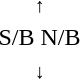<table style="text-align:center;">
<tr>
<td><small>  ↑ </small></td>
</tr>
<tr>
<td> <span>S/B N/B</span> </td>
</tr>
<tr>
<td><small> ↓  </small></td>
</tr>
</table>
